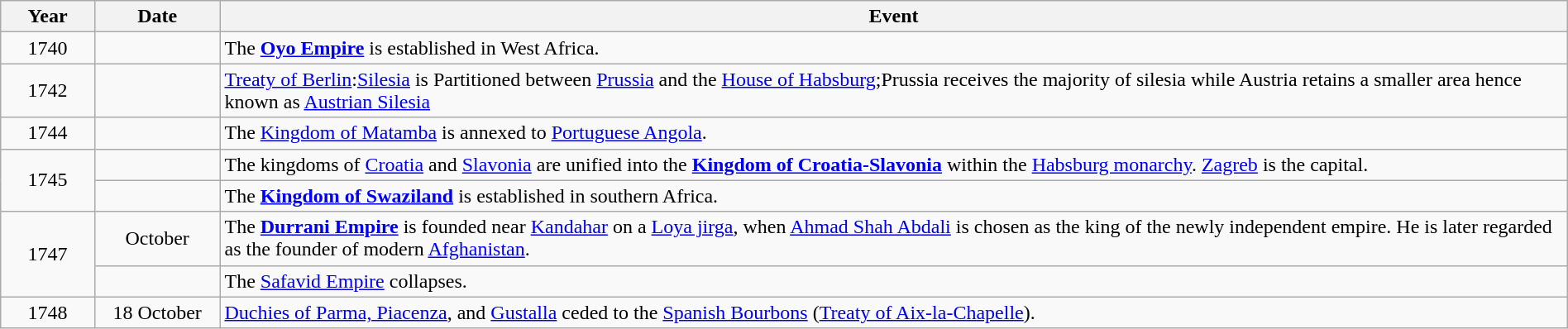<table class=wikitable style="width:100%;">
<tr>
<th style="width:6%">Year</th>
<th style="width:8%">Date</th>
<th style="width:86%">Event</th>
</tr>
<tr>
<td align=center>1740</td>
<td></td>
<td>The <strong><a href='#'>Oyo Empire</a></strong> is established in West Africa.</td>
</tr>
<tr>
<td align=center>1742</td>
<td></td>
<td><a href='#'>Treaty of Berlin</a>:<a href='#'>Silesia</a> is Partitioned between <a href='#'>Prussia</a> and the <a href='#'>House of Habsburg</a>;Prussia receives the majority of silesia while Austria retains a smaller area hence known as <a href='#'>Austrian Silesia</a></td>
</tr>
<tr>
<td align=center>1744</td>
<td></td>
<td>The <a href='#'>Kingdom of Matamba</a> is annexed to <a href='#'>Portuguese Angola</a>.</td>
</tr>
<tr>
<td rowspan=2 align=center>1745</td>
<td></td>
<td>The kingdoms of <a href='#'>Croatia</a> and <a href='#'>Slavonia</a> are unified into the <strong><a href='#'>Kingdom of Croatia-Slavonia</a></strong> within the <a href='#'>Habsburg monarchy</a>. <a href='#'>Zagreb</a> is the capital.</td>
</tr>
<tr>
<td></td>
<td>The <strong><a href='#'>Kingdom of Swaziland</a></strong> is established in southern Africa.</td>
</tr>
<tr>
<td rowspan=2 align=center>1747</td>
<td align=center>October</td>
<td>The <strong><a href='#'>Durrani Empire</a></strong> is founded near <a href='#'>Kandahar</a> on a <a href='#'>Loya jirga</a>, when <a href='#'>Ahmad Shah Abdali</a> is chosen as the king of the newly independent empire. He is later regarded as the founder of modern <a href='#'>Afghanistan</a>.</td>
</tr>
<tr>
<td></td>
<td>The <a href='#'>Safavid Empire</a> collapses.</td>
</tr>
<tr>
<td align=center>1748</td>
<td align=center>18 October</td>
<td><a href='#'>Duchies of Parma, Piacenza</a>, and <a href='#'>Gustalla</a> ceded to the <a href='#'>Spanish Bourbons</a> (<a href='#'>Treaty of Aix-la-Chapelle</a>).</td>
</tr>
</table>
